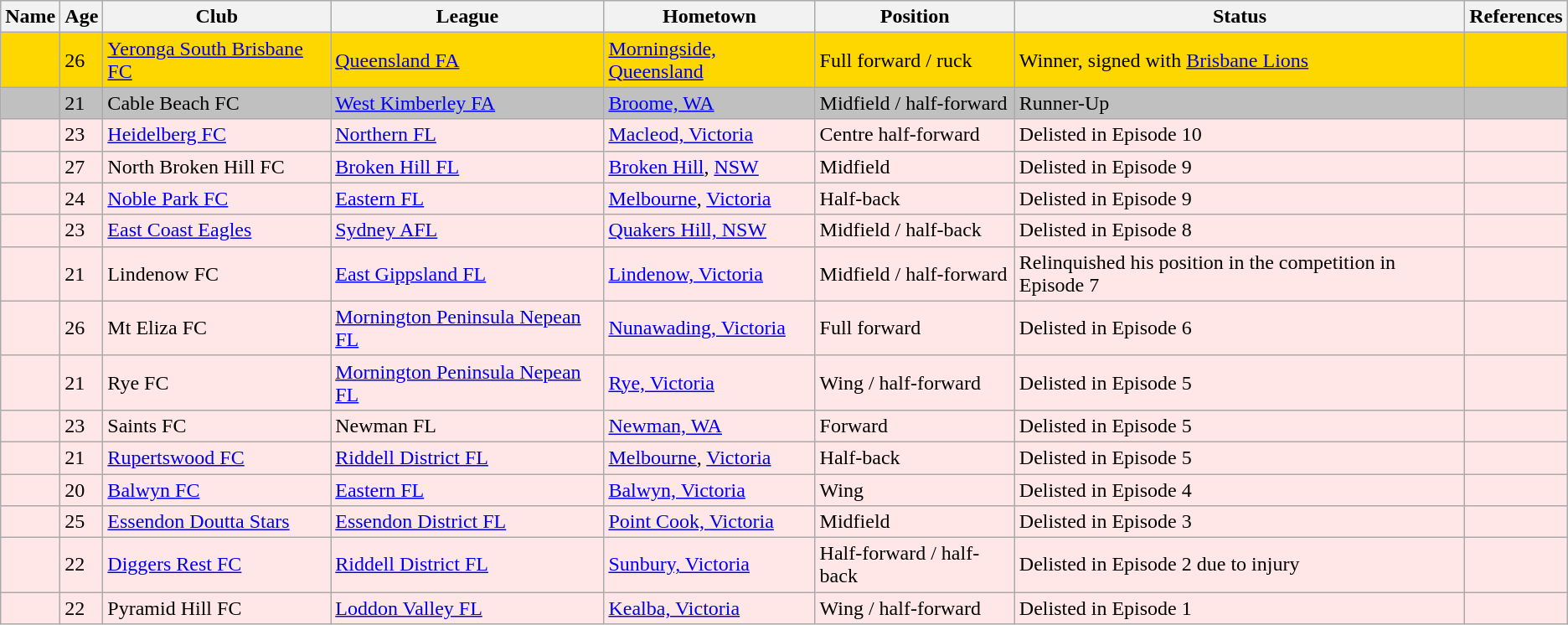<table class="wikitable sortable">
<tr>
<th>Name</th>
<th>Age</th>
<th>Club</th>
<th>League</th>
<th>Hometown</th>
<th>Position</th>
<th>Status</th>
<th>References</th>
</tr>
<tr style="background:gold;">
<td></td>
<td>26</td>
<td><a href='#'>Yeronga South Brisbane FC</a></td>
<td><a href='#'>Queensland FA</a></td>
<td><a href='#'>Morningside, Queensland</a></td>
<td>Full forward / ruck</td>
<td>Winner, signed with <a href='#'>Brisbane Lions</a></td>
<td><small></small></td>
</tr>
<tr style="background:silver;">
<td></td>
<td>21</td>
<td>Cable Beach FC</td>
<td><a href='#'>West Kimberley FA</a></td>
<td><a href='#'>Broome, WA</a></td>
<td>Midfield / half-forward</td>
<td>Runner-Up</td>
<td><small></small></td>
</tr>
<tr style="background:#ffe7e7;">
<td></td>
<td>23</td>
<td><a href='#'>Heidelberg FC</a></td>
<td><a href='#'>Northern FL</a></td>
<td><a href='#'>Macleod, Victoria</a></td>
<td>Centre half-forward</td>
<td>Delisted in Episode 10</td>
<td><small></small></td>
</tr>
<tr - style="background:#ffe7e7;">
<td></td>
<td>27</td>
<td>North Broken Hill FC</td>
<td><a href='#'>Broken Hill FL</a></td>
<td><a href='#'>Broken Hill</a>, <a href='#'>NSW</a></td>
<td>Midfield</td>
<td>Delisted in Episode 9</td>
<td><small></small></td>
</tr>
<tr style="background:#ffe7e7;">
<td></td>
<td>24</td>
<td><a href='#'>Noble Park FC</a></td>
<td><a href='#'>Eastern FL</a></td>
<td><a href='#'>Melbourne</a>, <a href='#'>Victoria</a></td>
<td>Half-back</td>
<td>Delisted in Episode 9</td>
<td><small></small></td>
</tr>
<tr style="background:#ffe7e7;">
<td></td>
<td>23</td>
<td><a href='#'>East Coast Eagles</a></td>
<td><a href='#'>Sydney AFL</a></td>
<td><a href='#'>Quakers Hill, NSW</a></td>
<td>Midfield / half-back</td>
<td>Delisted in Episode 8</td>
<td><small></small></td>
</tr>
<tr style="background:#ffe7e7;">
<td></td>
<td>21</td>
<td>Lindenow FC</td>
<td><a href='#'>East Gippsland FL</a></td>
<td><a href='#'>Lindenow, Victoria</a></td>
<td>Midfield / half-forward</td>
<td>Relinquished his position in the competition in Episode 7</td>
<td><small></small></td>
</tr>
<tr style="background:#ffe7e7;">
<td></td>
<td>26</td>
<td>Mt Eliza FC</td>
<td><a href='#'>Mornington Peninsula Nepean FL</a></td>
<td><a href='#'>Nunawading, Victoria</a></td>
<td>Full forward</td>
<td>Delisted in Episode 6</td>
<td><small></small></td>
</tr>
<tr style="background:#ffe7e7;">
<td></td>
<td>21</td>
<td>Rye FC</td>
<td><a href='#'>Mornington Peninsula Nepean FL</a></td>
<td><a href='#'>Rye, Victoria</a></td>
<td>Wing / half-forward</td>
<td>Delisted in Episode 5</td>
<td><small></small></td>
</tr>
<tr style="background:#ffe7e7;">
<td></td>
<td>23</td>
<td>Saints FC</td>
<td>Newman FL</td>
<td><a href='#'>Newman, WA</a></td>
<td>Forward</td>
<td>Delisted in Episode 5</td>
<td><small></small></td>
</tr>
<tr style="background:#ffe7e7;">
<td></td>
<td>21</td>
<td><a href='#'>Rupertswood FC</a></td>
<td><a href='#'>Riddell District FL</a></td>
<td><a href='#'>Melbourne</a>, <a href='#'>Victoria</a></td>
<td>Half-back</td>
<td>Delisted in Episode 5</td>
<td><small></small></td>
</tr>
<tr style="background:#ffe7e7;">
<td></td>
<td>20</td>
<td><a href='#'>Balwyn FC</a></td>
<td><a href='#'>Eastern FL</a></td>
<td><a href='#'>Balwyn, Victoria</a></td>
<td>Wing</td>
<td>Delisted in Episode 4</td>
<td><small></small></td>
</tr>
<tr style="background:#ffe7e7;">
<td></td>
<td>25</td>
<td><a href='#'>Essendon Doutta Stars</a></td>
<td><a href='#'>Essendon District FL</a></td>
<td><a href='#'>Point Cook, Victoria</a></td>
<td>Midfield</td>
<td>Delisted in Episode 3</td>
<td><small></small></td>
</tr>
<tr style="background:#ffe7e7;">
<td></td>
<td>22</td>
<td><a href='#'>Diggers Rest FC</a></td>
<td><a href='#'>Riddell District FL</a></td>
<td><a href='#'>Sunbury, Victoria</a></td>
<td>Half-forward / half-back</td>
<td>Delisted in Episode 2 due to injury</td>
<td><small></small></td>
</tr>
<tr style="background:#ffe7e7;">
<td></td>
<td>22</td>
<td>Pyramid Hill FC</td>
<td><a href='#'>Loddon Valley FL</a></td>
<td><a href='#'>Kealba, Victoria</a></td>
<td>Wing / half-forward</td>
<td>Delisted in Episode 1</td>
<td><small></small></td>
</tr>
</table>
